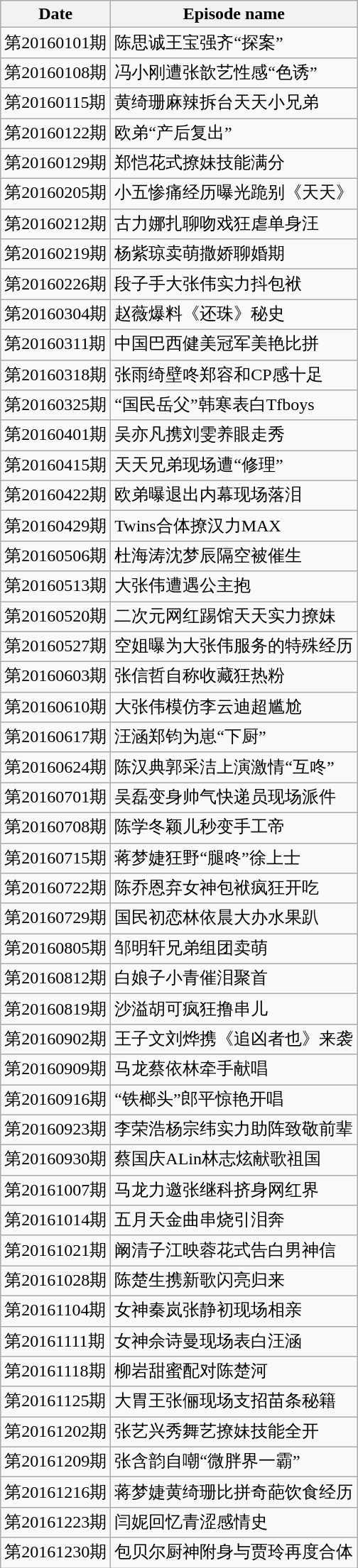<table class="wikitable mw-collapsible mw-collapsed">
<tr>
<th>Date</th>
<th>Episode name</th>
</tr>
<tr>
<td>第20160101期</td>
<td>陈思诚王宝强齐“探案”</td>
</tr>
<tr>
<td>第20160108期</td>
<td>冯小刚遭张歆艺性感“色诱”</td>
</tr>
<tr>
<td>第20160115期</td>
<td>黄绮珊麻辣拆台天天小兄弟</td>
</tr>
<tr>
<td>第20160122期</td>
<td>欧弟“产后复出”</td>
</tr>
<tr>
<td>第20160129期</td>
<td>郑恺花式撩妹技能满分</td>
</tr>
<tr>
<td>第20160205期</td>
<td>小五惨痛经历曝光跪别《天天》</td>
</tr>
<tr>
<td>第20160212期</td>
<td>古力娜扎聊吻戏狂虐单身汪</td>
</tr>
<tr>
<td>第20160219期</td>
<td>杨紫琼卖萌撒娇聊婚期</td>
</tr>
<tr>
<td>第20160226期</td>
<td>段子手大张伟实力抖包袱</td>
</tr>
<tr>
<td>第20160304期</td>
<td>赵薇爆料《还珠》秘史</td>
</tr>
<tr>
<td>第20160311期</td>
<td>中国巴西健美冠军美艳比拼</td>
</tr>
<tr>
<td>第20160318期</td>
<td>张雨绮壁咚郑容和CP感十足</td>
</tr>
<tr>
<td>第20160325期</td>
<td>“国民岳父”韩寒表白Tfboys</td>
</tr>
<tr>
<td>第20160401期</td>
<td>吴亦凡携刘雯养眼走秀</td>
</tr>
<tr>
<td>第20160415期</td>
<td>天天兄弟现场遭“修理”</td>
</tr>
<tr>
<td>第20160422期</td>
<td>欧弟曝退出内幕现场落泪</td>
</tr>
<tr>
<td>第20160429期</td>
<td>Twins合体撩汉力MAX</td>
</tr>
<tr>
<td>第20160506期</td>
<td>杜海涛沈梦辰隔空被催生</td>
</tr>
<tr>
<td>第20160513期</td>
<td>大张伟遭遇公主抱</td>
</tr>
<tr>
<td>第20160520期</td>
<td>二次元网红踢馆天天实力撩妹</td>
</tr>
<tr>
<td>第20160527期</td>
<td>空姐曝为大张伟服务的特殊经历</td>
</tr>
<tr>
<td>第20160603期</td>
<td>张信哲自称收藏狂热粉</td>
</tr>
<tr>
<td>第20160610期</td>
<td>大张伟模仿李云迪超尴尬</td>
</tr>
<tr>
<td>第20160617期</td>
<td>汪涵郑钧为崽“下厨”</td>
</tr>
<tr>
<td>第20160624期</td>
<td>陈汉典郭采洁上演激情“互咚”</td>
</tr>
<tr>
<td>第20160701期</td>
<td>吴磊变身帅气快递员现场派件</td>
</tr>
<tr>
<td>第20160708期</td>
<td>陈学冬颖儿秒变手工帝</td>
</tr>
<tr>
<td>第20160715期</td>
<td>蒋梦婕狂野“腿咚”徐上士</td>
</tr>
<tr>
<td>第20160722期</td>
<td>陈乔恩弃女神包袱疯狂开吃</td>
</tr>
<tr>
<td>第20160729期</td>
<td>国民初恋林依晨大办水果趴</td>
</tr>
<tr>
<td>第20160805期</td>
<td>邹明轩兄弟组团卖萌</td>
</tr>
<tr>
<td>第20160812期</td>
<td>白娘子小青催泪聚首</td>
</tr>
<tr>
<td>第20160819期</td>
<td>沙溢胡可疯狂撸串儿</td>
</tr>
<tr>
<td>第20160902期</td>
<td>王子文刘烨携《追凶者也》来袭</td>
</tr>
<tr>
<td>第20160909期</td>
<td>马龙蔡依林牵手献唱</td>
</tr>
<tr>
<td>第20160916期</td>
<td>“铁榔头”郎平惊艳开唱</td>
</tr>
<tr>
<td>第20160923期</td>
<td>李荣浩杨宗纬实力助阵致敬前辈</td>
</tr>
<tr>
<td>第20160930期</td>
<td>蔡国庆ALin林志炫献歌祖国</td>
</tr>
<tr>
<td>第20161007期</td>
<td>马龙力邀张继科挤身网红界</td>
</tr>
<tr>
<td>第20161014期</td>
<td>五月天金曲串烧引泪奔</td>
</tr>
<tr>
<td>第20161021期</td>
<td>阚清子江映蓉花式告白男神信</td>
</tr>
<tr>
<td>第20161028期</td>
<td>陈楚生携新歌闪亮归来</td>
</tr>
<tr>
<td>第20161104期</td>
<td>女神秦岚张静初现场相亲</td>
</tr>
<tr>
<td>第20161111期</td>
<td>女神佘诗曼现场表白汪涵</td>
</tr>
<tr>
<td>第20161118期</td>
<td>柳岩甜蜜配对陈楚河</td>
</tr>
<tr>
<td>第20161125期</td>
<td>大胃王张俪现场支招苗条秘籍</td>
</tr>
<tr>
<td>第20161202期</td>
<td>张艺兴秀舞艺撩妹技能全开</td>
</tr>
<tr>
<td>第20161209期</td>
<td>张含韵自嘲“微胖界一霸”</td>
</tr>
<tr>
<td>第20161216期</td>
<td>蒋梦婕黄绮珊比拼奇葩饮食经历</td>
</tr>
<tr>
<td>第20161223期</td>
<td>闫妮回忆青涩感情史</td>
</tr>
<tr>
<td>第20161230期</td>
<td>包贝尔厨神附身与贾玲再度合体</td>
</tr>
</table>
